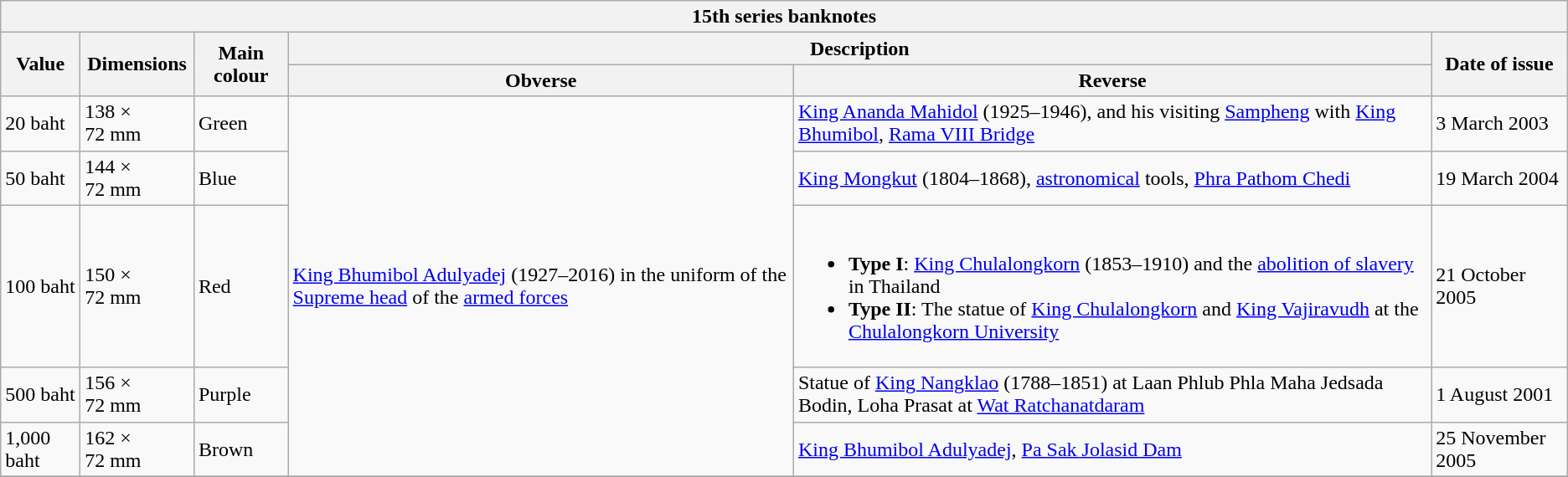<table class="wikitable">
<tr>
<th colspan="6">15th series banknotes  </th>
</tr>
<tr>
<th rowspan="2">Value</th>
<th rowspan="2">Dimensions</th>
<th rowspan="2">Main colour</th>
<th colspan="2">Description</th>
<th rowspan="2">Date of issue</th>
</tr>
<tr>
<th>Obverse</th>
<th>Reverse</th>
</tr>
<tr>
<td>20 baht</td>
<td>138 × 72 mm</td>
<td>Green</td>
<td rowspan="5"><a href='#'>King Bhumibol Adulyadej</a> (1927–2016) in the uniform of the <a href='#'>Supreme head</a> of the <a href='#'>armed forces</a></td>
<td><a href='#'>King Ananda Mahidol</a> (1925–1946), and his visiting <a href='#'>Sampheng</a> with <a href='#'>King Bhumibol</a>, <a href='#'>Rama VIII Bridge</a></td>
<td>3 March 2003</td>
</tr>
<tr>
<td>50 baht</td>
<td>144 × 72 mm</td>
<td>Blue</td>
<td><a href='#'>King Mongkut</a> (1804–1868), <a href='#'>astronomical</a> tools, <a href='#'>Phra Pathom Chedi</a></td>
<td>19 March 2004</td>
</tr>
<tr>
<td>100 baht</td>
<td>150 × 72 mm</td>
<td>Red</td>
<td><br><ul><li><strong>Type I</strong>: <a href='#'>King Chulalongkorn</a> (1853–1910) and the <a href='#'>abolition of slavery</a> in Thailand</li><li><strong>Type II</strong>: The statue of <a href='#'>King Chulalongkorn</a> and <a href='#'>King Vajiravudh</a> at the <a href='#'>Chulalongkorn University</a></li></ul></td>
<td>21 October 2005</td>
</tr>
<tr>
<td>500 baht</td>
<td>156 × 72 mm</td>
<td>Purple</td>
<td>Statue of <a href='#'>King Nangklao</a> (1788–1851) at Laan Phlub Phla Maha Jedsada Bodin, Loha Prasat at <a href='#'>Wat Ratchanatdaram</a></td>
<td>1 August 2001</td>
</tr>
<tr>
<td>1,000 baht</td>
<td>162 × 72 mm</td>
<td>Brown</td>
<td><a href='#'>King Bhumibol Adulyadej</a>, <a href='#'>Pa Sak Jolasid Dam</a></td>
<td>25 November 2005</td>
</tr>
<tr>
</tr>
</table>
